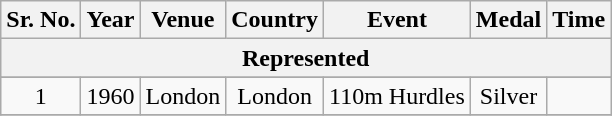<table class="wikitable">
<tr>
<th>Sr. No.</th>
<th>Year</th>
<th>Venue</th>
<th>Country</th>
<th>Event</th>
<th>Medal</th>
<th>Time</th>
</tr>
<tr>
<th colspan="7">Represented </th>
</tr>
<tr>
</tr>
<tr style="text-align:center;">
<td>1</td>
<td>1960</td>
<td>London</td>
<td>London</td>
<td>110m Hurdles</td>
<td>Silver</td>
<td></td>
</tr>
<tr style="text-align:center;">
</tr>
</table>
